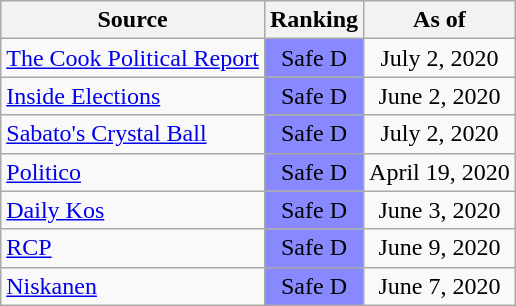<table class="wikitable" style="text-align:center">
<tr>
<th>Source</th>
<th>Ranking</th>
<th>As of</th>
</tr>
<tr>
<td align="left"><a href='#'>The Cook Political Report</a></td>
<td style="background:#88f" data-sort-value=-4>Safe D</td>
<td>July 2, 2020</td>
</tr>
<tr>
<td align="left"><a href='#'>Inside Elections</a></td>
<td style="background:#88f" data-sort-value=-4>Safe D</td>
<td>June 2, 2020</td>
</tr>
<tr>
<td align="left"><a href='#'>Sabato's Crystal Ball</a></td>
<td style="background:#88f" data-sort-value=-4>Safe D</td>
<td>July 2, 2020</td>
</tr>
<tr>
<td align="left"><a href='#'>Politico</a></td>
<td style="background:#88f" data-sort-value=-4>Safe D</td>
<td>April 19, 2020</td>
</tr>
<tr>
<td align="left"><a href='#'>Daily Kos</a></td>
<td style="background:#88f" data-sort-value=-4>Safe D</td>
<td>June 3, 2020</td>
</tr>
<tr>
<td align="left"><a href='#'>RCP</a></td>
<td style="background:#88f" data-sort-value=-4>Safe D</td>
<td>June 9, 2020</td>
</tr>
<tr>
<td align="left"><a href='#'>Niskanen</a></td>
<td style="background:#88f" data-sort-value=-4>Safe D</td>
<td>June 7, 2020</td>
</tr>
</table>
